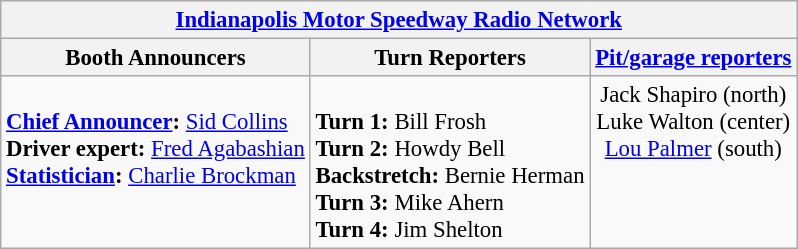<table class="wikitable" style="font-size: 95%;">
<tr>
<th colspan=3><a href='#'>Indianapolis Motor Speedway Radio Network</a></th>
</tr>
<tr>
<th>Booth Announcers</th>
<th>Turn Reporters</th>
<th><a href='#'>Pit/garage reporters</a></th>
</tr>
<tr>
<td valign="top"><br><strong><a href='#'>Chief Announcer</a>:</strong> <a href='#'>Sid Collins</a><br>
<strong>Driver expert:</strong> <a href='#'>Fred Agabashian</a><br>
<strong><a href='#'>Statistician</a>:</strong> <a href='#'>Charlie Brockman</a><br></td>
<td valign="top"><br><strong>Turn 1:</strong> Bill Frosh<br>    
<strong>Turn 2:</strong> Howdy Bell<br>
<strong>Backstretch:</strong> Bernie Herman<br>
<strong>Turn 3:</strong> Mike Ahern<br>
<strong>Turn 4:</strong> Jim Shelton<br></td>
<td align="center" valign="top">Jack Shapiro (north)<br>Luke Walton (center)<br><a href='#'>Lou Palmer</a> (south)</td>
</tr>
</table>
